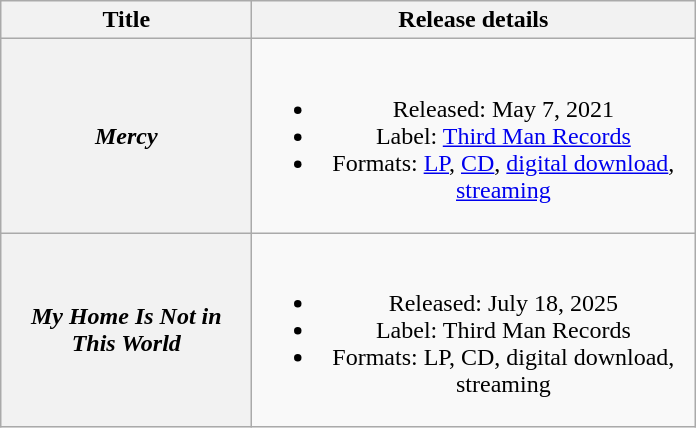<table class="wikitable plainrowheaders" style="text-align:center">
<tr>
<th scope="col" style="width:10em;">Title</th>
<th scope="col" style="width:18em;">Release details</th>
</tr>
<tr>
<th scope="row"><em>Mercy</em></th>
<td><br><ul><li>Released: May 7, 2021</li><li>Label: <a href='#'>Third Man Records</a></li><li>Formats: <a href='#'>LP</a>, <a href='#'>CD</a>, <a href='#'>digital download</a>, <a href='#'>streaming</a></li></ul></td>
</tr>
<tr>
<th scope="row"><em>My Home Is Not in This World</em></th>
<td><br><ul><li>Released: July 18, 2025</li><li>Label: Third Man Records</li><li>Formats: LP, CD, digital download, streaming</li></ul></td>
</tr>
</table>
